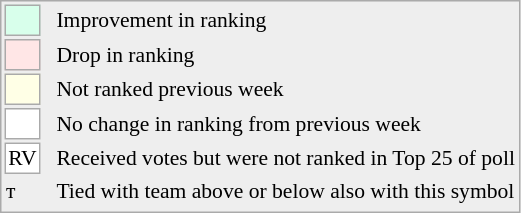<table style="font-size:90%; border:1px solid #aaa; white-space:nowrap; background:#eee;">
<tr>
<td style="background:#d8ffeb; width:20px; border:1px solid #aaa;"> </td>
<td rowspan=6> </td>
<td>Improvement in ranking</td>
</tr>
<tr>
<td style="background:#ffe6e6; width:20px; border:1px solid #aaa;"> </td>
<td>Drop in ranking</td>
</tr>
<tr>
<td style="background:#ffffe6; width:20px; border:1px solid #aaa;"> </td>
<td>Not ranked previous week</td>
</tr>
<tr>
<td style="background:#fff; width:20px; border:1px solid #aaa;"> </td>
<td>No change in ranking from previous week</td>
</tr>
<tr>
<td style="text-align:center; width:20px; border:1px solid #aaa; background:white;">RV</td>
<td>Received votes but were not ranked in Top 25 of poll</td>
</tr>
<tr>
<td>т</td>
<td>Tied with team above or below also with this symbol</td>
</tr>
<tr>
</tr>
</table>
